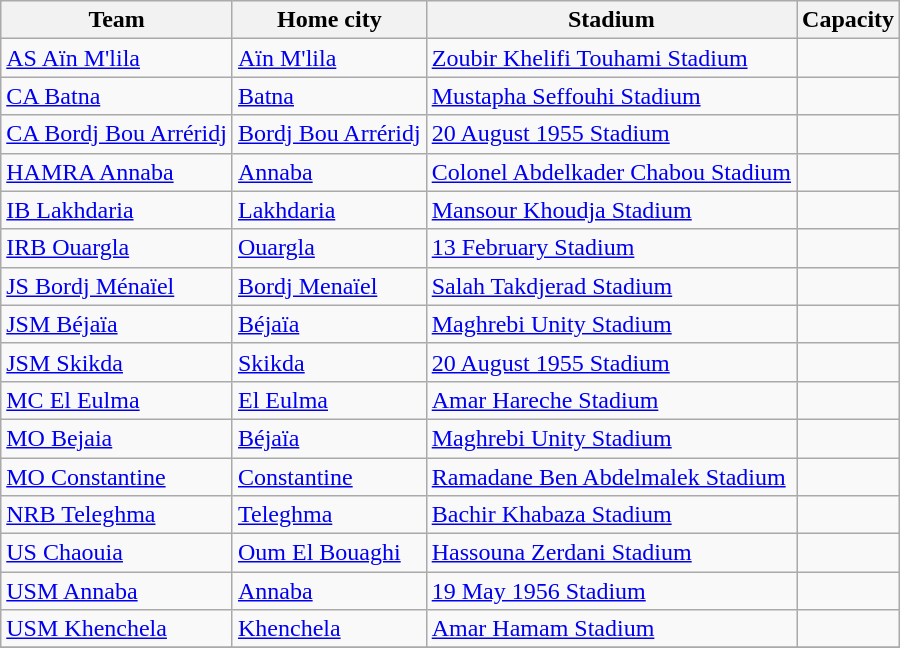<table class="wikitable sortable">
<tr>
<th>Team</th>
<th>Home city</th>
<th>Stadium</th>
<th>Capacity</th>
</tr>
<tr>
<td><a href='#'>AS Aïn M'lila</a></td>
<td><a href='#'>Aïn M'lila</a></td>
<td><a href='#'>Zoubir Khelifi Touhami Stadium</a></td>
<td style="text-align:center"></td>
</tr>
<tr>
<td><a href='#'>CA Batna</a></td>
<td><a href='#'>Batna</a></td>
<td><a href='#'>Mustapha Seffouhi Stadium</a></td>
<td style="text-align:center"></td>
</tr>
<tr>
<td><a href='#'>CA Bordj Bou Arréridj</a></td>
<td><a href='#'>Bordj Bou Arréridj</a></td>
<td><a href='#'>20 August 1955 Stadium</a></td>
<td style="text-align:center"></td>
</tr>
<tr>
<td><a href='#'>HAMRA Annaba</a></td>
<td><a href='#'>Annaba</a></td>
<td><a href='#'>Colonel Abdelkader Chabou Stadium</a></td>
<td style="text-align:center"></td>
</tr>
<tr>
<td><a href='#'>IB Lakhdaria</a></td>
<td><a href='#'>Lakhdaria</a></td>
<td><a href='#'>Mansour Khoudja Stadium</a></td>
<td style="text-align:center"></td>
</tr>
<tr>
<td><a href='#'>IRB Ouargla</a></td>
<td><a href='#'>Ouargla</a></td>
<td><a href='#'>13 February Stadium</a></td>
<td style="text-align:center"></td>
</tr>
<tr>
<td><a href='#'>JS Bordj Ménaïel</a></td>
<td><a href='#'>Bordj Menaïel</a></td>
<td><a href='#'>Salah Takdjerad Stadium</a></td>
<td style="text-align:center"></td>
</tr>
<tr>
<td><a href='#'>JSM Béjaïa</a></td>
<td><a href='#'>Béjaïa</a></td>
<td><a href='#'>Maghrebi Unity Stadium</a></td>
<td style="text-align:center"></td>
</tr>
<tr>
<td><a href='#'>JSM Skikda</a></td>
<td><a href='#'>Skikda</a></td>
<td><a href='#'>20 August 1955 Stadium</a></td>
<td style="text-align:center"></td>
</tr>
<tr>
<td><a href='#'>MC El Eulma</a></td>
<td><a href='#'>El Eulma</a></td>
<td><a href='#'>Amar Hareche Stadium</a></td>
<td style="text-align:center"></td>
</tr>
<tr>
<td><a href='#'>MO Bejaia</a></td>
<td><a href='#'>Béjaïa</a></td>
<td><a href='#'>Maghrebi Unity Stadium</a></td>
<td style="text-align:center"></td>
</tr>
<tr>
<td><a href='#'>MO Constantine</a></td>
<td><a href='#'>Constantine</a></td>
<td><a href='#'>Ramadane Ben Abdelmalek Stadium</a></td>
<td style="text-align:center"></td>
</tr>
<tr>
<td><a href='#'>NRB Teleghma</a></td>
<td><a href='#'>Teleghma</a></td>
<td><a href='#'>Bachir Khabaza Stadium</a></td>
<td style="text-align:center"></td>
</tr>
<tr>
<td><a href='#'>US Chaouia</a></td>
<td><a href='#'>Oum El Bouaghi</a></td>
<td><a href='#'>Hassouna Zerdani Stadium</a></td>
<td style="text-align:center"></td>
</tr>
<tr>
<td><a href='#'>USM Annaba</a></td>
<td><a href='#'>Annaba</a></td>
<td><a href='#'>19 May 1956 Stadium</a></td>
<td style="text-align:center"></td>
</tr>
<tr>
<td><a href='#'>USM Khenchela</a></td>
<td><a href='#'>Khenchela</a></td>
<td><a href='#'>Amar Hamam Stadium</a></td>
<td style="text-align:center"></td>
</tr>
<tr>
</tr>
</table>
